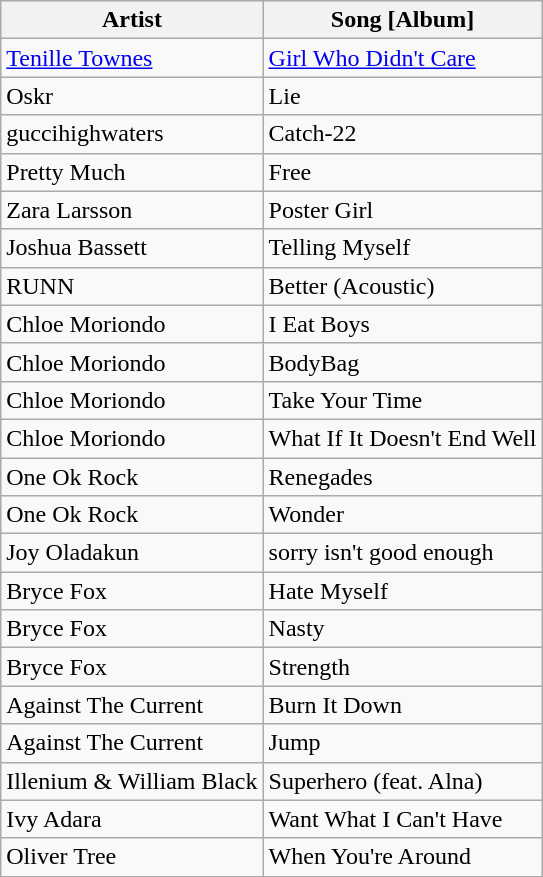<table class="wikitable">
<tr>
<th>Artist</th>
<th>Song [Album]</th>
</tr>
<tr>
<td><a href='#'>Tenille Townes</a></td>
<td><a href='#'>Girl Who Didn't Care</a></td>
</tr>
<tr>
<td>Oskr</td>
<td>Lie</td>
</tr>
<tr>
<td>guccihighwaters</td>
<td>Catch-22</td>
</tr>
<tr>
<td>Pretty Much</td>
<td>Free</td>
</tr>
<tr>
<td>Zara Larsson</td>
<td>Poster Girl</td>
</tr>
<tr>
<td>Joshua Bassett</td>
<td>Telling Myself</td>
</tr>
<tr>
<td>RUNN</td>
<td>Better (Acoustic)</td>
</tr>
<tr>
<td>Chloe Moriondo</td>
<td>I Eat Boys</td>
</tr>
<tr>
<td>Chloe Moriondo</td>
<td>BodyBag</td>
</tr>
<tr>
<td>Chloe Moriondo</td>
<td>Take Your Time</td>
</tr>
<tr>
<td>Chloe Moriondo</td>
<td>What If It Doesn't End Well</td>
</tr>
<tr>
<td>One Ok Rock</td>
<td>Renegades</td>
</tr>
<tr>
<td>One Ok Rock</td>
<td>Wonder</td>
</tr>
<tr>
<td>Joy Oladakun</td>
<td>sorry isn't good enough</td>
</tr>
<tr>
<td>Bryce Fox</td>
<td>Hate Myself</td>
</tr>
<tr>
<td>Bryce Fox</td>
<td>Nasty</td>
</tr>
<tr>
<td>Bryce Fox</td>
<td>Strength</td>
</tr>
<tr>
<td>Against The Current</td>
<td>Burn It Down</td>
</tr>
<tr>
<td>Against The Current</td>
<td>Jump</td>
</tr>
<tr>
<td>Illenium & William Black</td>
<td>Superhero (feat. Alna)</td>
</tr>
<tr>
<td>Ivy Adara</td>
<td>Want What I Can't Have</td>
</tr>
<tr>
<td>Oliver Tree</td>
<td>When You're Around</td>
</tr>
</table>
